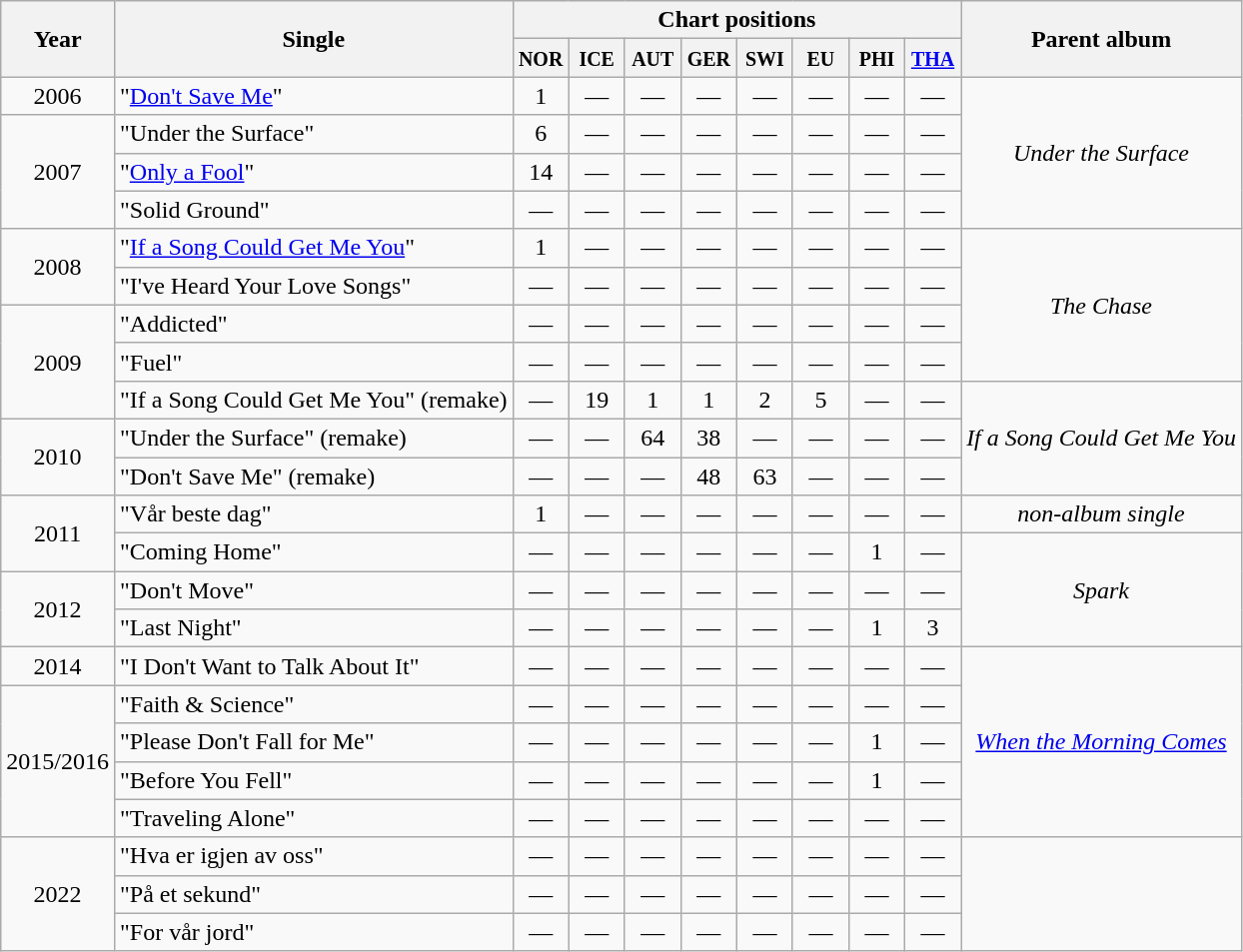<table class="wikitable">
<tr>
<th rowspan="2">Year</th>
<th rowspan="2">Single</th>
<th colspan="8">Chart positions</th>
<th rowspan="2">Parent album</th>
</tr>
<tr>
<th width="30"><small>NOR</small></th>
<th width="30"><small>ICE</small></th>
<th width="30"><small>AUT</small></th>
<th width="30"><small>GER</small></th>
<th width="30"><small>SWI</small></th>
<th width="30"><small>EU</small></th>
<th width="30"><small>PHI</small></th>
<th width="30"><small><a href='#'>THA</a></small></th>
</tr>
<tr>
<td align="center">2006</td>
<td>"<a href='#'>Don't Save Me</a>"</td>
<td align="center">1</td>
<td align="center">—</td>
<td align="center">—</td>
<td align="center">—</td>
<td align="center">—</td>
<td align="center">—</td>
<td align="center">—</td>
<td align="center">—</td>
<td align="center" rowspan="4"><em>Under the Surface</em></td>
</tr>
<tr>
<td align="center" rowspan="3">2007</td>
<td>"Under the Surface"</td>
<td align="center">6</td>
<td align="center">—</td>
<td align="center">—</td>
<td align="center">—</td>
<td align="center">—</td>
<td align="center">—</td>
<td align="center">—</td>
<td align="center">—</td>
</tr>
<tr>
<td>"<a href='#'>Only a Fool</a>"</td>
<td align="center">14</td>
<td align="center">—</td>
<td align="center">—</td>
<td align="center">—</td>
<td align="center">—</td>
<td align="center">—</td>
<td align="center">—</td>
<td align="center">—</td>
</tr>
<tr>
<td>"Solid Ground"</td>
<td align="center">—</td>
<td align="center">—</td>
<td align="center">—</td>
<td align="center">—</td>
<td align="center">—</td>
<td align="center">—</td>
<td align="center">—</td>
<td align="center">—</td>
</tr>
<tr>
<td align="center" rowspan="2">2008</td>
<td>"<a href='#'>If a Song Could Get Me You</a>"</td>
<td align="center">1</td>
<td align="center">—</td>
<td align="center">—</td>
<td align="center">—</td>
<td align="center">—</td>
<td align="center">—</td>
<td align="center">—</td>
<td align="center">—</td>
<td align="center" rowspan="4"><em>The Chase</em></td>
</tr>
<tr>
<td>"I've Heard Your Love Songs"</td>
<td align="center">—</td>
<td align="center">—</td>
<td align="center">—</td>
<td align="center">—</td>
<td align="center">—</td>
<td align="center">—</td>
<td align="center">—</td>
<td align="center">—</td>
</tr>
<tr>
<td align="center" rowspan="3">2009</td>
<td>"Addicted"</td>
<td align="center">—</td>
<td align="center">—</td>
<td align="center">—</td>
<td align="center">—</td>
<td align="center">—</td>
<td align="center">—</td>
<td align="center">—</td>
<td align="center">—</td>
</tr>
<tr>
<td>"Fuel"</td>
<td align="center">—</td>
<td align="center">—</td>
<td align="center">—</td>
<td align="center">—</td>
<td align="center">—</td>
<td align="center">—</td>
<td align="center">—</td>
<td align="center">—</td>
</tr>
<tr>
<td>"If a Song Could Get Me You" (remake)</td>
<td align="center">—</td>
<td align="center">19</td>
<td align="center">1</td>
<td align="center">1</td>
<td align="center">2</td>
<td align="center">5</td>
<td align="center">—</td>
<td align="center">—</td>
<td align="center" rowspan="3"><em>If a Song Could Get Me You</em></td>
</tr>
<tr>
<td align="center" rowspan="2">2010</td>
<td>"Under the Surface" (remake)</td>
<td align="center">—</td>
<td align="center">—</td>
<td align="center">64</td>
<td align="center">38</td>
<td align="center">—</td>
<td align="center">—</td>
<td align="center">—</td>
<td align="center">—</td>
</tr>
<tr>
<td>"Don't Save Me" (remake)</td>
<td align="center">—</td>
<td align="center">—</td>
<td align="center">—</td>
<td align="center">48</td>
<td align="center">63</td>
<td align="center">—</td>
<td align="center">—</td>
<td align="center">—</td>
</tr>
<tr>
<td align="center" rowspan="2">2011</td>
<td>"Vår beste dag"</td>
<td align="center">1</td>
<td align="center">—</td>
<td align="center">—</td>
<td align="center">—</td>
<td align="center">—</td>
<td align="center">—</td>
<td align="center">—</td>
<td align="center">—</td>
<td align="center"><em>non-album single</em></td>
</tr>
<tr>
<td>"Coming Home"</td>
<td align="center">—</td>
<td align="center">—</td>
<td align="center">—</td>
<td align="center">—</td>
<td align="center">—</td>
<td align="center">—</td>
<td align="center">1</td>
<td align="center">—</td>
<td align="center" rowspan="3"><em>Spark</em></td>
</tr>
<tr>
<td align="center" rowspan="2">2012</td>
<td>"Don't Move"</td>
<td align="center">—</td>
<td align="center">—</td>
<td align="center">—</td>
<td align="center">—</td>
<td align="center">—</td>
<td align="center">—</td>
<td align="center">—</td>
<td align="center">—</td>
</tr>
<tr>
<td>"Last Night"</td>
<td align="center">—</td>
<td align="center">—</td>
<td align="center">—</td>
<td align="center">—</td>
<td align="center">—</td>
<td align="center">—</td>
<td align="center">1</td>
<td align="center">3</td>
</tr>
<tr>
<td align="center">2014</td>
<td>"I Don't Want to Talk About It"</td>
<td align="center">—</td>
<td align="center">—</td>
<td align="center">—</td>
<td align="center">—</td>
<td align="center">—</td>
<td align="center">—</td>
<td align="center">—</td>
<td align="center">—</td>
<td align="center" rowspan="5"><em><a href='#'>When the Morning Comes</a></em></td>
</tr>
<tr>
<td align="center" rowspan="4">2015/2016</td>
<td>"Faith & Science"</td>
<td align="center">—</td>
<td align="center">—</td>
<td align="center">—</td>
<td align="center">—</td>
<td align="center">—</td>
<td align="center">—</td>
<td align="center">—</td>
<td align="center">—</td>
</tr>
<tr>
<td>"Please Don't Fall for Me"</td>
<td align="center">—</td>
<td align="center">—</td>
<td align="center">—</td>
<td align="center">—</td>
<td align="center">—</td>
<td align="center">—</td>
<td align="center">1</td>
<td align="center">—</td>
</tr>
<tr>
<td>"Before You Fell"</td>
<td align="center">—</td>
<td align="center">—</td>
<td align="center">—</td>
<td align="center">—</td>
<td align="center">—</td>
<td align="center">—</td>
<td align="center">1</td>
<td align="center">—</td>
</tr>
<tr>
<td>"Traveling Alone"</td>
<td align="center">—</td>
<td align="center">—</td>
<td align="center">—</td>
<td align="center">—</td>
<td align="center">—</td>
<td align="center">—</td>
<td align="center">—</td>
<td align="center">—</td>
</tr>
<tr>
<td align="center" rowspan="3">2022</td>
<td>"Hva er igjen av oss"</td>
<td align="center">—</td>
<td align="center">—</td>
<td align="center">—</td>
<td align="center">—</td>
<td align="center">—</td>
<td align="center">—</td>
<td align="center">—</td>
<td align="center">—</td>
</tr>
<tr>
<td>"På et sekund"</td>
<td align="center">—</td>
<td align="center">—</td>
<td align="center">—</td>
<td align="center">—</td>
<td align="center">—</td>
<td align="center">—</td>
<td align="center">—</td>
<td align="center">—</td>
</tr>
<tr>
<td>"For vår jord"</td>
<td align="center">—</td>
<td align="center">—</td>
<td align="center">—</td>
<td align="center">—</td>
<td align="center">—</td>
<td align="center">—</td>
<td align="center">—</td>
<td align="center">—</td>
</tr>
</table>
